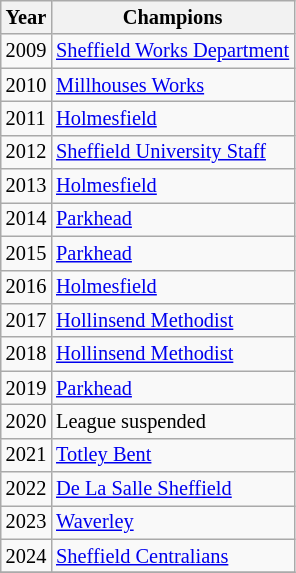<table class="wikitable" style="font-size:85%">
<tr>
<th>Year</th>
<th>Champions</th>
</tr>
<tr>
<td>2009</td>
<td><a href='#'>Sheffield Works Department</a></td>
</tr>
<tr>
<td>2010</td>
<td><a href='#'>Millhouses Works</a></td>
</tr>
<tr>
<td>2011</td>
<td><a href='#'>Holmesfield</a></td>
</tr>
<tr>
<td>2012</td>
<td><a href='#'>Sheffield University Staff</a></td>
</tr>
<tr>
<td>2013</td>
<td><a href='#'>Holmesfield</a></td>
</tr>
<tr>
<td>2014</td>
<td><a href='#'>Parkhead</a></td>
</tr>
<tr>
<td>2015</td>
<td><a href='#'>Parkhead</a></td>
</tr>
<tr>
<td>2016</td>
<td><a href='#'>Holmesfield</a></td>
</tr>
<tr>
<td>2017</td>
<td><a href='#'>Hollinsend Methodist</a></td>
</tr>
<tr>
<td>2018</td>
<td><a href='#'>Hollinsend Methodist</a></td>
</tr>
<tr>
<td>2019</td>
<td><a href='#'>Parkhead</a></td>
</tr>
<tr>
<td>2020</td>
<td>League suspended </td>
</tr>
<tr>
<td>2021</td>
<td><a href='#'>Totley Bent</a></td>
</tr>
<tr>
<td>2022</td>
<td><a href='#'>De La Salle Sheffield</a></td>
</tr>
<tr>
<td>2023</td>
<td><a href='#'>Waverley</a></td>
</tr>
<tr>
<td>2024</td>
<td><a href='#'>Sheffield Centralians</a></td>
</tr>
<tr>
</tr>
</table>
